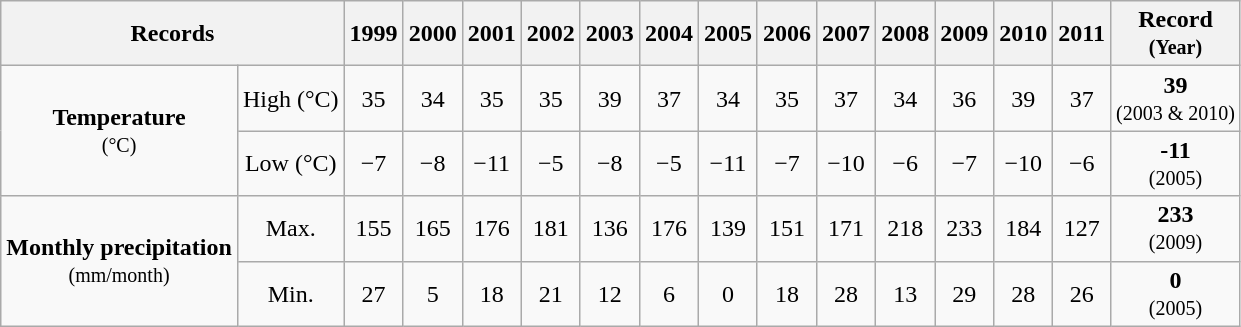<table class="wikitable" style="text-align:center;">
<tr>
<th colspan=2>Records</th>
<th>1999</th>
<th>2000</th>
<th>2001</th>
<th>2002</th>
<th>2003</th>
<th>2004</th>
<th>2005</th>
<th>2006</th>
<th>2007</th>
<th>2008</th>
<th>2009</th>
<th>2010</th>
<th>2011</th>
<th>Record <br><small> (Year)</small></th>
</tr>
<tr>
<td rowspan=2><strong>Temperature</strong><br><small>(°C)</small></td>
<td>High (°C)</td>
<td>35</td>
<td>34</td>
<td>35</td>
<td>35</td>
<td>39</td>
<td>37</td>
<td>34</td>
<td>35</td>
<td>37</td>
<td>34</td>
<td>36</td>
<td>39</td>
<td>37</td>
<td><strong>39 </strong><br><small>(2003 & 2010)</small></td>
</tr>
<tr>
<td>Low (°C)</td>
<td>−7</td>
<td>−8</td>
<td>−11</td>
<td>−5</td>
<td>−8</td>
<td>−5</td>
<td>−11</td>
<td>−7</td>
<td>−10</td>
<td>−6</td>
<td>−7</td>
<td>−10</td>
<td>−6</td>
<td><strong>-11 </strong><br><small>(2005)</small></td>
</tr>
<tr>
<td rowspan=2><strong>Monthly precipitation</strong><br><small>(mm/month)</small></td>
<td>Max.</td>
<td>155</td>
<td>165</td>
<td>176</td>
<td>181</td>
<td>136</td>
<td>176</td>
<td>139</td>
<td>151</td>
<td>171</td>
<td>218</td>
<td>233</td>
<td>184</td>
<td>127</td>
<td><strong>233 </strong><br><small>(2009)</small></td>
</tr>
<tr>
<td>Min.</td>
<td>27</td>
<td>5</td>
<td>18</td>
<td>21</td>
<td>12</td>
<td>6</td>
<td>0</td>
<td>18</td>
<td>28</td>
<td>13</td>
<td>29</td>
<td>28</td>
<td>26</td>
<td><strong>0 </strong><br><small>(2005)</small></td>
</tr>
</table>
